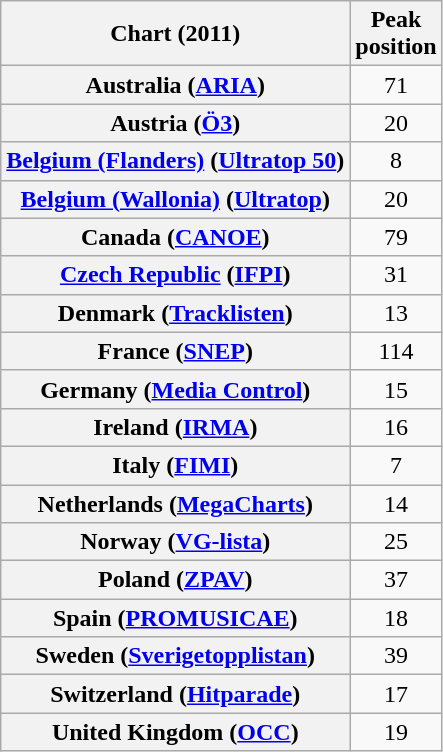<table class="wikitable sortable plainrowheaders">
<tr>
<th scope="col">Chart (2011)</th>
<th scope="col">Peak<br>position</th>
</tr>
<tr>
<th scope="row">Australia (<a href='#'>ARIA</a>)</th>
<td style="text-align:center;">71</td>
</tr>
<tr>
<th scope="row">Austria (<a href='#'>Ö3</a>)</th>
<td style="text-align:center;">20</td>
</tr>
<tr>
<th scope="row"><a href='#'>Belgium (Flanders)</a> (<a href='#'>Ultratop 50</a>)</th>
<td style="text-align:center;">8</td>
</tr>
<tr>
<th scope="row"><a href='#'>Belgium (Wallonia)</a> (<a href='#'>Ultratop</a>)</th>
<td style="text-align:center;">20</td>
</tr>
<tr>
<th scope="row">Canada (<a href='#'>CANOE</a>)</th>
<td style="text-align:center;">79</td>
</tr>
<tr>
<th scope="row"><a href='#'>Czech Republic</a> (<a href='#'>IFPI</a>)</th>
<td style="text-align:center;">31</td>
</tr>
<tr>
<th scope="row">Denmark (<a href='#'>Tracklisten</a>)</th>
<td style="text-align:center;">13</td>
</tr>
<tr>
<th scope="row">France (<a href='#'>SNEP</a>)</th>
<td style="text-align:center;">114</td>
</tr>
<tr>
<th scope="row">Germany (<a href='#'>Media Control</a>)</th>
<td style="text-align:center;">15</td>
</tr>
<tr>
<th scope="row">Ireland (<a href='#'>IRMA</a>)</th>
<td style="text-align:center;">16</td>
</tr>
<tr>
<th scope="row">Italy (<a href='#'>FIMI</a>)</th>
<td style="text-align:center;">7</td>
</tr>
<tr>
<th scope="row">Netherlands (<a href='#'>MegaCharts</a>)</th>
<td style="text-align:center;">14</td>
</tr>
<tr>
<th scope="row">Norway (<a href='#'>VG-lista</a>)</th>
<td style="text-align:center;">25</td>
</tr>
<tr>
<th scope="row">Poland (<a href='#'>ZPAV</a>)</th>
<td style="text-align:center;">37</td>
</tr>
<tr>
<th scope="row">Spain (<a href='#'>PROMUSICAE</a>)</th>
<td style="text-align:center;">18</td>
</tr>
<tr>
<th scope="row">Sweden (<a href='#'>Sverigetopplistan</a>)</th>
<td style="text-align:center;">39</td>
</tr>
<tr>
<th scope="row">Switzerland (<a href='#'>Hitparade</a>)</th>
<td style="text-align:center;">17</td>
</tr>
<tr>
<th scope="row">United Kingdom (<a href='#'>OCC</a>)</th>
<td style="text-align:center;">19</td>
</tr>
</table>
